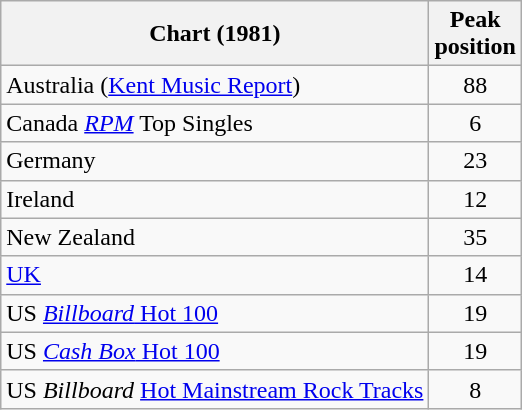<table class="wikitable sortable">
<tr>
<th>Chart (1981)</th>
<th>Peak<br>position</th>
</tr>
<tr>
<td>Australia (<a href='#'>Kent Music Report</a>)</td>
<td style="text-align:center;">88</td>
</tr>
<tr>
<td align="left">Canada <em><a href='#'>RPM</a></em> Top Singles</td>
<td style="text-align:center;">6</td>
</tr>
<tr>
<td align="left">Germany</td>
<td style="text-align:center;">23</td>
</tr>
<tr>
<td>Ireland</td>
<td style="text-align:center;">12</td>
</tr>
<tr>
<td align="left">New Zealand</td>
<td style="text-align:center;">35</td>
</tr>
<tr>
<td align="left"><a href='#'>UK</a></td>
<td style="text-align:center;">14</td>
</tr>
<tr>
<td>US <a href='#'><em>Billboard</em> Hot 100</a></td>
<td style="text-align:center;">19</td>
</tr>
<tr>
<td>US <a href='#'><em>Cash Box</em> Hot 100</a></td>
<td style="text-align:center;">19</td>
</tr>
<tr>
<td align="left">US <em>Billboard</em> <a href='#'>Hot Mainstream Rock Tracks</a></td>
<td style="text-align:center;">8</td>
</tr>
</table>
